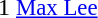<table cellspacing=0 cellpadding=0>
<tr>
<td><div>1 </div></td>
<td style="font-size: 95%"> <a href='#'>Max Lee</a></td>
</tr>
</table>
